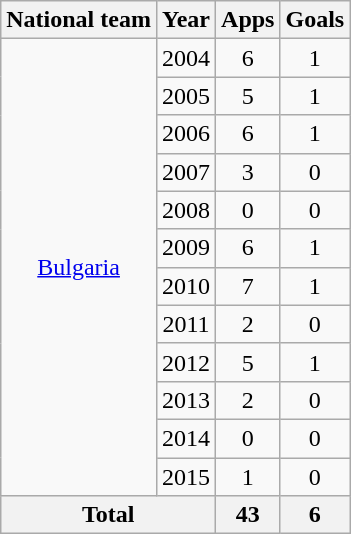<table class="wikitable" style="text-align:center">
<tr>
<th>National team</th>
<th>Year</th>
<th>Apps</th>
<th>Goals</th>
</tr>
<tr>
<td rowspan=12"><a href='#'>Bulgaria</a></td>
<td>2004</td>
<td>6</td>
<td>1</td>
</tr>
<tr>
<td>2005</td>
<td>5</td>
<td>1</td>
</tr>
<tr>
<td>2006</td>
<td>6</td>
<td>1</td>
</tr>
<tr>
<td>2007</td>
<td>3</td>
<td>0</td>
</tr>
<tr>
<td>2008</td>
<td>0</td>
<td>0</td>
</tr>
<tr>
<td>2009</td>
<td>6</td>
<td>1</td>
</tr>
<tr>
<td>2010</td>
<td>7</td>
<td>1</td>
</tr>
<tr>
<td>2011</td>
<td>2</td>
<td>0</td>
</tr>
<tr>
<td>2012</td>
<td>5</td>
<td>1</td>
</tr>
<tr>
<td>2013</td>
<td>2</td>
<td>0</td>
</tr>
<tr>
<td>2014</td>
<td>0</td>
<td>0</td>
</tr>
<tr>
<td>2015</td>
<td>1</td>
<td>0</td>
</tr>
<tr>
<th colspan=2">Total</th>
<th>43</th>
<th>6</th>
</tr>
</table>
